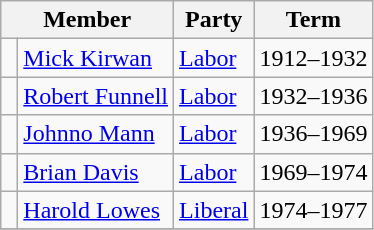<table class="wikitable">
<tr>
<th colspan="2">Member</th>
<th>Party</th>
<th>Term</th>
</tr>
<tr>
<td> </td>
<td><a href='#'>Mick Kirwan</a></td>
<td><a href='#'>Labor</a></td>
<td>1912–1932</td>
</tr>
<tr>
<td> </td>
<td><a href='#'>Robert Funnell</a></td>
<td><a href='#'>Labor</a></td>
<td>1932–1936</td>
</tr>
<tr>
<td> </td>
<td><a href='#'>Johnno Mann</a></td>
<td><a href='#'>Labor</a></td>
<td>1936–1969</td>
</tr>
<tr>
<td> </td>
<td><a href='#'>Brian Davis</a></td>
<td><a href='#'>Labor</a></td>
<td>1969–1974</td>
</tr>
<tr>
<td> </td>
<td><a href='#'>Harold Lowes</a></td>
<td><a href='#'>Liberal</a></td>
<td>1974–1977</td>
</tr>
<tr>
</tr>
</table>
